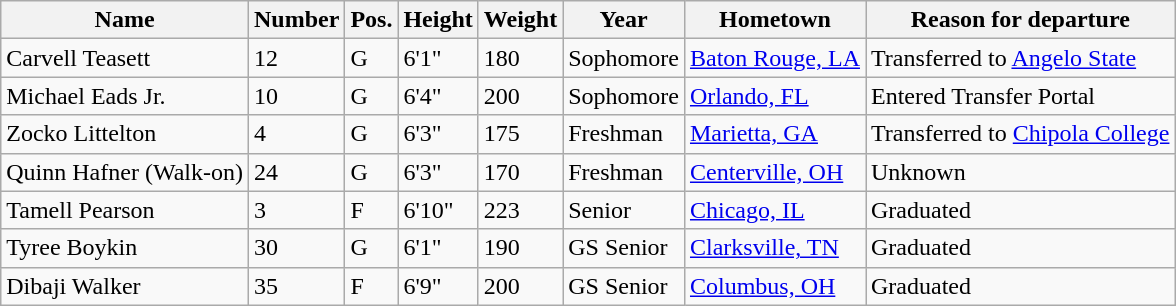<table class="wikitable sortable" border="1">
<tr>
<th>Name</th>
<th>Number</th>
<th>Pos.</th>
<th>Height</th>
<th>Weight</th>
<th>Year</th>
<th>Hometown</th>
<th class="unsortable">Reason for departure</th>
</tr>
<tr>
<td>Carvell Teasett</td>
<td>12</td>
<td>G</td>
<td>6'1"</td>
<td>180</td>
<td>Sophomore</td>
<td><a href='#'>Baton Rouge, LA</a></td>
<td>Transferred to <a href='#'>Angelo State</a></td>
</tr>
<tr>
<td>Michael Eads Jr.</td>
<td>10</td>
<td>G</td>
<td>6'4"</td>
<td>200</td>
<td>Sophomore</td>
<td><a href='#'>Orlando, FL</a></td>
<td>Entered Transfer Portal</td>
</tr>
<tr>
<td>Zocko Littelton</td>
<td>4</td>
<td>G</td>
<td>6'3"</td>
<td>175</td>
<td>Freshman</td>
<td><a href='#'>Marietta, GA</a></td>
<td>Transferred to <a href='#'>Chipola College</a></td>
</tr>
<tr>
<td>Quinn Hafner (Walk-on)</td>
<td>24</td>
<td>G</td>
<td>6'3"</td>
<td>170</td>
<td>Freshman</td>
<td><a href='#'>Centerville, OH</a></td>
<td>Unknown</td>
</tr>
<tr>
<td>Tamell Pearson</td>
<td>3</td>
<td>F</td>
<td>6'10"</td>
<td>223</td>
<td>Senior</td>
<td><a href='#'>Chicago, IL</a></td>
<td>Graduated</td>
</tr>
<tr>
<td>Tyree Boykin</td>
<td>30</td>
<td>G</td>
<td>6'1"</td>
<td>190</td>
<td>GS Senior</td>
<td><a href='#'>Clarksville, TN</a></td>
<td>Graduated</td>
</tr>
<tr>
<td>Dibaji Walker</td>
<td>35</td>
<td>F</td>
<td>6'9"</td>
<td>200</td>
<td>GS Senior</td>
<td><a href='#'>Columbus, OH</a></td>
<td>Graduated</td>
</tr>
</table>
